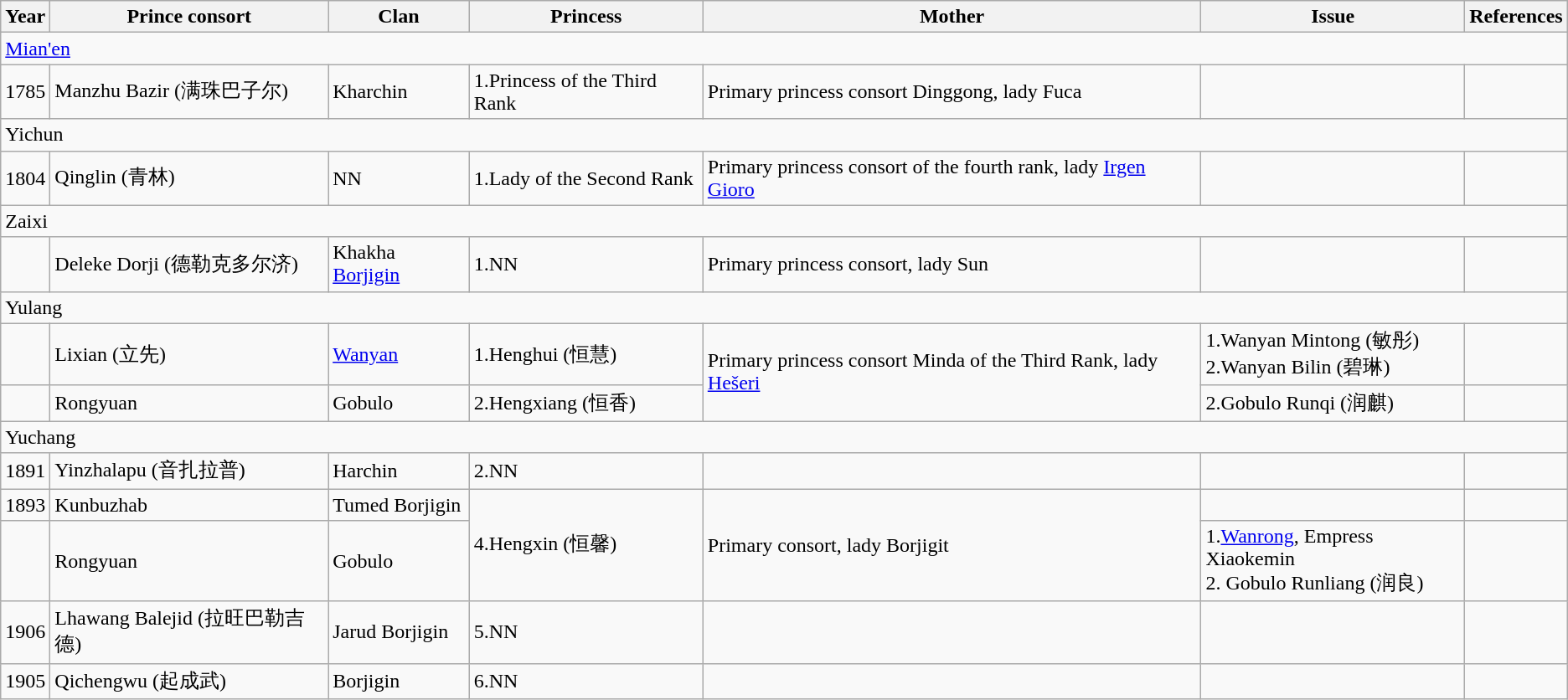<table class="wikitable">
<tr>
<th>Year</th>
<th>Prince consort</th>
<th>Clan</th>
<th>Princess</th>
<th>Mother</th>
<th>Issue</th>
<th>References</th>
</tr>
<tr>
<td colspan="7"><a href='#'>Mian'en</a></td>
</tr>
<tr>
<td>1785</td>
<td>Manzhu Bazir (满珠巴子尔)</td>
<td>Kharchin</td>
<td>1.Princess of the Third Rank</td>
<td>Primary princess consort Dinggong, lady Fuca</td>
<td></td>
<td></td>
</tr>
<tr>
<td colspan="7">Yichun</td>
</tr>
<tr>
<td>1804</td>
<td>Qinglin (青林)</td>
<td>NN</td>
<td>1.Lady of the Second Rank</td>
<td>Primary princess consort of the fourth rank, lady <a href='#'>Irgen Gioro</a></td>
<td></td>
<td></td>
</tr>
<tr>
<td colspan="7">Zaixi</td>
</tr>
<tr>
<td></td>
<td>Deleke Dorji (德勒克多尔济)</td>
<td>Khakha <a href='#'>Borjigin</a></td>
<td>1.NN</td>
<td>Primary princess consort, lady Sun</td>
<td></td>
<td></td>
</tr>
<tr>
<td colspan="7">Yulang</td>
</tr>
<tr>
<td></td>
<td>Lixian (立先)</td>
<td><a href='#'>Wanyan</a></td>
<td>1.Henghui (恒慧)</td>
<td rowspan="2">Primary princess consort Minda of the Third Rank, lady <a href='#'>Hešeri</a></td>
<td>1.Wanyan Mintong (敏彤)<br>2.Wanyan Bilin (碧琳)</td>
<td></td>
</tr>
<tr>
<td></td>
<td>Rongyuan</td>
<td>Gobulo</td>
<td>2.Hengxiang (恒香)</td>
<td>2.Gobulo Runqi (润麒)</td>
<td></td>
</tr>
<tr>
<td colspan="7">Yuchang</td>
</tr>
<tr>
<td>1891</td>
<td>Yinzhalapu (音扎拉普)</td>
<td>Harchin</td>
<td>2.NN</td>
<td></td>
<td></td>
<td></td>
</tr>
<tr>
<td>1893</td>
<td>Kunbuzhab</td>
<td>Tumed Borjigin</td>
<td rowspan="2">4.Hengxin (恒馨)</td>
<td rowspan="2">Primary consort, lady Borjigit</td>
<td></td>
<td></td>
</tr>
<tr>
<td></td>
<td>Rongyuan</td>
<td>Gobulo</td>
<td>1.<a href='#'>Wanrong</a>, Empress Xiaokemin<br>2. Gobulo Runliang (润良)</td>
<td></td>
</tr>
<tr>
<td>1906</td>
<td>Lhawang Balejid (拉旺巴勒吉德)</td>
<td>Jarud Borjigin</td>
<td>5.NN</td>
<td></td>
<td></td>
<td></td>
</tr>
<tr>
<td>1905</td>
<td>Qichengwu (起成武)</td>
<td>Borjigin</td>
<td>6.NN</td>
<td></td>
<td></td>
<td></td>
</tr>
</table>
